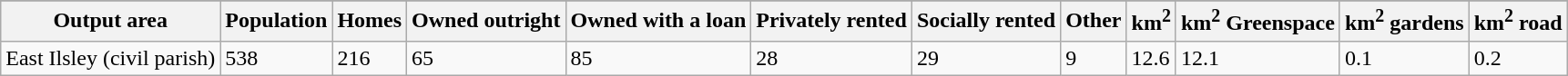<table class="wikitable">
<tr>
</tr>
<tr>
<th>Output area</th>
<th>Population</th>
<th>Homes</th>
<th>Owned outright</th>
<th>Owned with a loan</th>
<th>Privately rented</th>
<th>Socially rented</th>
<th>Other</th>
<th>km<sup>2</sup></th>
<th>km<sup>2</sup> Greenspace</th>
<th>km<sup>2</sup> gardens</th>
<th>km<sup>2</sup> road</th>
</tr>
<tr>
<td>East Ilsley (civil parish)</td>
<td>538</td>
<td>216</td>
<td>65</td>
<td>85</td>
<td>28</td>
<td>29</td>
<td>9</td>
<td>12.6</td>
<td>12.1</td>
<td>0.1</td>
<td>0.2</td>
</tr>
</table>
